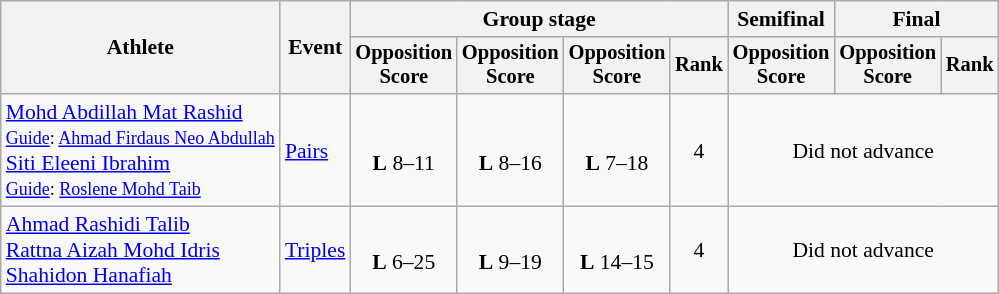<table class="wikitable" style="font-size:90%">
<tr>
<th rowspan=2>Athlete</th>
<th rowspan=2>Event</th>
<th colspan=4>Group stage</th>
<th>Semifinal</th>
<th colspan=2>Final</th>
</tr>
<tr style="font-size:95%">
<th>Opposition<br>Score</th>
<th>Opposition<br>Score</th>
<th>Opposition<br>Score</th>
<th>Rank</th>
<th>Opposition<br>Score</th>
<th>Opposition<br>Score</th>
<th>Rank</th>
</tr>
<tr align=center>
<td align=left><a href='#'>Mohd Abdillah Mat Rashid</a><br><small><a href='#'>Guide</a>: <a href='#'>Ahmad Firdaus Neo Abdullah</a></small><br><a href='#'>Siti Eleeni Ibrahim</a><br><small><a href='#'>Guide</a>: <a href='#'>Roslene Mohd Taib</a></small></td>
<td align=left><a href='#'>Pairs</a></td>
<td><br><strong>L</strong> 8–11</td>
<td><br><strong>L</strong> 8–16</td>
<td><br><strong>L</strong> 7–18</td>
<td>4</td>
<td colspan=3>Did not advance</td>
</tr>
<tr align=center>
<td align=left><a href='#'>Ahmad Rashidi Talib</a><br><a href='#'>Rattna Aizah Mohd Idris</a><br><a href='#'>Shahidon Hanafiah</a></td>
<td align=left><a href='#'>Triples</a></td>
<td><br><strong>L</strong> 6–25</td>
<td><br><strong>L</strong> 9–19</td>
<td><br><strong>L</strong> 14–15</td>
<td>4</td>
<td colspan=3>Did not advance</td>
</tr>
</table>
